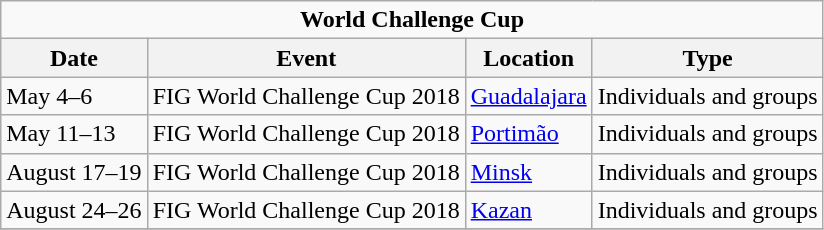<table class="wikitable">
<tr>
<td colspan="4" style="text-align:center;"><strong>World Challenge Cup</strong></td>
</tr>
<tr>
<th>Date</th>
<th>Event</th>
<th>Location</th>
<th>Type</th>
</tr>
<tr ->
<td>May 4–6</td>
<td>FIG World Challenge Cup 2018</td>
<td>  <a href='#'>Guadalajara</a></td>
<td>Individuals and groups</td>
</tr>
<tr>
<td>May 11–13</td>
<td>FIG World Challenge Cup 2018</td>
<td>  <a href='#'>Portimão</a></td>
<td>Individuals and groups</td>
</tr>
<tr>
<td>August 17–19</td>
<td>FIG World Challenge Cup 2018</td>
<td>  <a href='#'>Minsk</a></td>
<td>Individuals and groups</td>
</tr>
<tr>
<td>August 24–26</td>
<td>FIG World Challenge Cup 2018</td>
<td>  <a href='#'>Kazan</a></td>
<td>Individuals and groups</td>
</tr>
<tr>
</tr>
</table>
